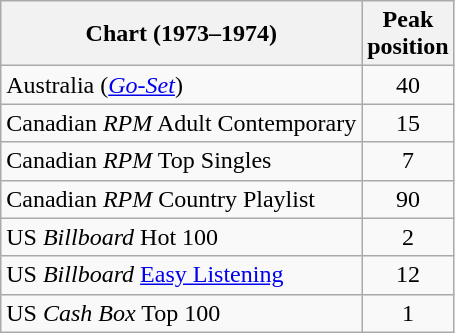<table class="wikitable sortable">
<tr>
<th>Chart (1973–1974)</th>
<th>Peak<br>position</th>
</tr>
<tr>
<td>Australia (<em><a href='#'>Go-Set</a></em>) </td>
<td style="text-align:center;">40</td>
</tr>
<tr>
<td>Canadian <em>RPM</em> Adult Contemporary</td>
<td style="text-align:center;">15</td>
</tr>
<tr>
<td>Canadian <em>RPM</em> Top Singles</td>
<td style="text-align:center;">7</td>
</tr>
<tr>
<td>Canadian <em>RPM</em> Country Playlist</td>
<td style="text-align:center;">90</td>
</tr>
<tr>
<td>US <em>Billboard</em> Hot 100</td>
<td style="text-align:center;">2</td>
</tr>
<tr>
<td>US <em>Billboard</em> <a href='#'>Easy Listening</a></td>
<td style="text-align:center;">12</td>
</tr>
<tr>
<td>US <em>Cash Box</em> Top 100</td>
<td style="text-align:center;">1</td>
</tr>
</table>
